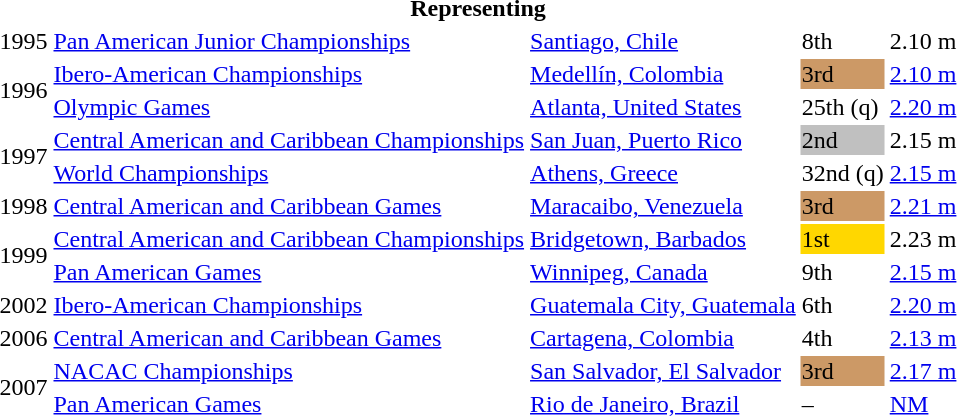<table>
<tr>
<th colspan="5">Representing </th>
</tr>
<tr>
<td>1995</td>
<td><a href='#'>Pan American Junior Championships</a></td>
<td><a href='#'>Santiago, Chile</a></td>
<td>8th</td>
<td>2.10 m</td>
</tr>
<tr>
<td rowspan=2>1996</td>
<td><a href='#'>Ibero-American Championships</a></td>
<td><a href='#'>Medellín, Colombia</a></td>
<td bgcolor=cc9966>3rd</td>
<td><a href='#'>2.10 m</a></td>
</tr>
<tr>
<td><a href='#'>Olympic Games</a></td>
<td><a href='#'>Atlanta, United States</a></td>
<td>25th (q)</td>
<td><a href='#'>2.20 m</a></td>
</tr>
<tr>
<td rowspan=2>1997</td>
<td><a href='#'>Central American and Caribbean Championships</a></td>
<td><a href='#'>San Juan, Puerto Rico</a></td>
<td bgcolor=silver>2nd</td>
<td>2.15 m</td>
</tr>
<tr>
<td><a href='#'>World Championships</a></td>
<td><a href='#'>Athens, Greece</a></td>
<td>32nd (q)</td>
<td><a href='#'>2.15 m</a></td>
</tr>
<tr>
<td>1998</td>
<td><a href='#'>Central American and Caribbean Games</a></td>
<td><a href='#'>Maracaibo, Venezuela</a></td>
<td bgcolor=cc9966>3rd</td>
<td><a href='#'>2.21 m</a></td>
</tr>
<tr>
<td rowspan=2>1999</td>
<td><a href='#'>Central American and Caribbean Championships</a></td>
<td><a href='#'>Bridgetown, Barbados</a></td>
<td bgcolor=gold>1st</td>
<td>2.23 m</td>
</tr>
<tr>
<td><a href='#'>Pan American Games</a></td>
<td><a href='#'>Winnipeg, Canada</a></td>
<td>9th</td>
<td><a href='#'>2.15 m</a></td>
</tr>
<tr>
<td>2002</td>
<td><a href='#'>Ibero-American Championships</a></td>
<td><a href='#'>Guatemala City, Guatemala</a></td>
<td>6th</td>
<td><a href='#'>2.20 m</a></td>
</tr>
<tr>
<td>2006</td>
<td><a href='#'>Central American and Caribbean Games</a></td>
<td><a href='#'>Cartagena, Colombia</a></td>
<td>4th</td>
<td><a href='#'>2.13 m</a></td>
</tr>
<tr>
<td rowspan=2>2007</td>
<td><a href='#'>NACAC Championships</a></td>
<td><a href='#'>San Salvador, El Salvador</a></td>
<td bgcolor=cc9966>3rd</td>
<td><a href='#'>2.17 m</a></td>
</tr>
<tr>
<td><a href='#'>Pan American Games</a></td>
<td><a href='#'>Rio de Janeiro, Brazil</a></td>
<td>–</td>
<td><a href='#'>NM</a></td>
</tr>
</table>
